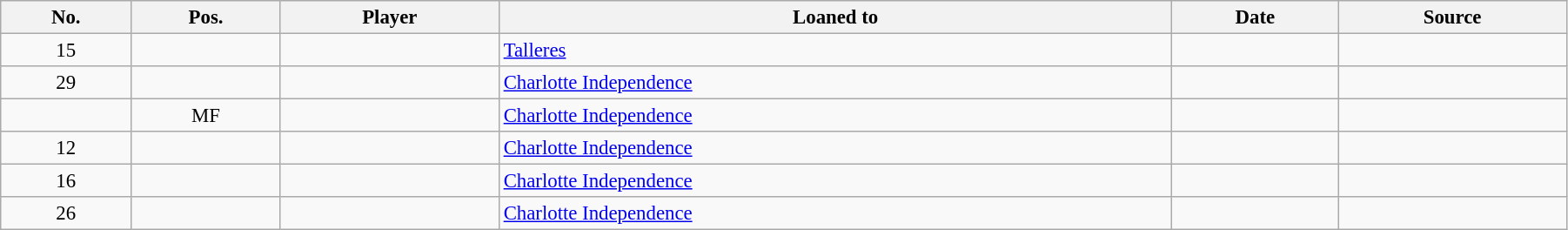<table class="wikitable sortable" style="width:95%; text-align:center; font-size:95%; text-align:left;">
<tr>
<th>No.</th>
<th><strong>Pos.</strong></th>
<th><strong>Player</strong></th>
<th><strong>Loaned to</strong></th>
<th><strong>Date</strong></th>
<th>Source</th>
</tr>
<tr>
<td align=center>15</td>
<td align=center></td>
<td></td>
<td> <a href='#'>Talleres</a></td>
<td></td>
<td></td>
</tr>
<tr>
<td align=center>29</td>
<td align=center></td>
<td></td>
<td> <a href='#'>Charlotte Independence</a></td>
<td></td>
<td></td>
</tr>
<tr>
<td align=center></td>
<td align=center>MF</td>
<td></td>
<td> <a href='#'>Charlotte Independence</a></td>
<td></td>
<td></td>
</tr>
<tr>
<td align=center>12</td>
<td align=center></td>
<td></td>
<td> <a href='#'>Charlotte Independence</a></td>
<td></td>
<td></td>
</tr>
<tr>
<td align=center>16</td>
<td align=center></td>
<td></td>
<td> <a href='#'>Charlotte Independence</a></td>
<td></td>
<td></td>
</tr>
<tr>
<td align=center>26</td>
<td align=center></td>
<td></td>
<td> <a href='#'>Charlotte Independence</a></td>
<td></td>
<td></td>
</tr>
</table>
